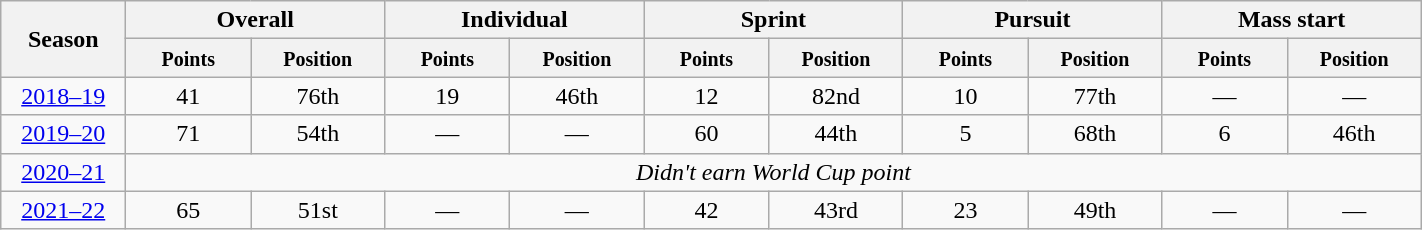<table class="wikitable" style="text-align:center;" width="75%">
<tr class="hintergrundfarbe5">
<th rowspan="2" style="width:4%;">Season</th>
<th colspan="2">Overall</th>
<th colspan="2">Individual</th>
<th colspan="2">Sprint</th>
<th colspan="2">Pursuit</th>
<th colspan="2">Mass start</th>
</tr>
<tr class="hintergrundfarbe5">
<th style="width:5%;"><small>Points</small></th>
<th style="width:5%;"><small>Position</small></th>
<th style="width:5%;"><small>Points</small></th>
<th style="width:5%;"><small>Position</small></th>
<th style="width:5%;"><small>Points</small></th>
<th style="width:5%;"><small>Position</small></th>
<th style="width:5%;"><small>Points</small></th>
<th style="width:5%;"><small>Position</small></th>
<th style="width:5%;"><small>Points</small></th>
<th style="width:5%;"><small>Position</small></th>
</tr>
<tr>
<td><a href='#'>2018–19</a></td>
<td>41</td>
<td>76th</td>
<td>19</td>
<td>46th</td>
<td>12</td>
<td>82nd</td>
<td>10</td>
<td>77th</td>
<td>—</td>
<td>—</td>
</tr>
<tr>
<td><a href='#'>2019–20</a></td>
<td>71</td>
<td>54th</td>
<td>—</td>
<td>—</td>
<td>60</td>
<td>44th</td>
<td>5</td>
<td>68th</td>
<td>6</td>
<td>46th</td>
</tr>
<tr>
<td><a href='#'>2020–21</a></td>
<td colspan=10 align=center><em>Didn't earn World Cup point</em></td>
</tr>
<tr>
<td><a href='#'>2021–22</a></td>
<td>65</td>
<td>51st</td>
<td>—</td>
<td>—</td>
<td>42</td>
<td>43rd</td>
<td>23</td>
<td>49th</td>
<td>—</td>
<td>—</td>
</tr>
</table>
